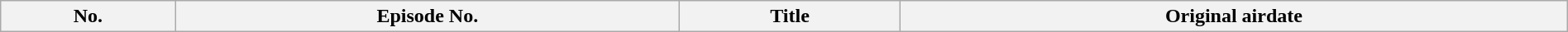<table class="wikitable plainrowheaders" style="width:100%; margin:auto;">
<tr>
<th>No.</th>
<th>Episode No.</th>
<th>Title</th>
<th>Original airdate<br>




</th>
</tr>
</table>
